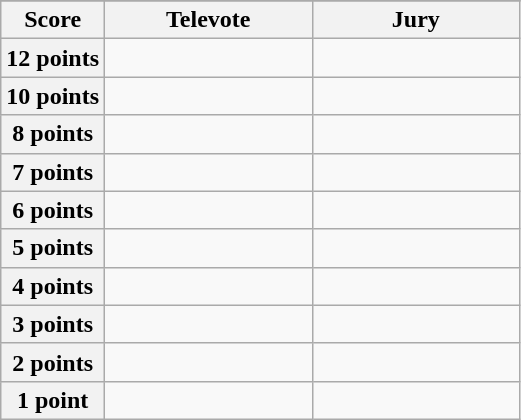<table class="wikitable">
<tr>
</tr>
<tr>
<th scope="col" width="20%">Score</th>
<th scope="col" width="40%">Televote</th>
<th scope="col" width="40%">Jury</th>
</tr>
<tr>
<th scope="row">12 points</th>
<td></td>
<td></td>
</tr>
<tr>
<th scope="row">10 points</th>
<td></td>
<td></td>
</tr>
<tr>
<th scope="row">8 points</th>
<td></td>
<td></td>
</tr>
<tr>
<th scope="row">7 points</th>
<td></td>
<td></td>
</tr>
<tr>
<th scope="row">6 points</th>
<td></td>
<td></td>
</tr>
<tr>
<th scope="row">5 points</th>
<td></td>
<td></td>
</tr>
<tr>
<th scope="row">4 points</th>
<td></td>
<td></td>
</tr>
<tr>
<th scope="row">3 points</th>
<td></td>
<td></td>
</tr>
<tr>
<th scope="row">2 points</th>
<td></td>
<td></td>
</tr>
<tr>
<th scope="row">1 point</th>
<td></td>
<td></td>
</tr>
</table>
